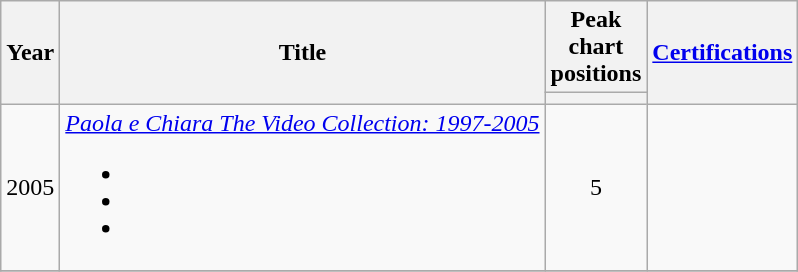<table class="wikitable">
<tr>
<th rowspan="2">Year</th>
<th rowspan="2">Title</th>
<th colspan="1">Peak chart positions</th>
<th rowspan="2"><a href='#'>Certifications</a></th>
</tr>
<tr>
<th width="40"></th>
</tr>
<tr>
<td>2005</td>
<td align="left"><em><a href='#'>Paola e Chiara The Video Collection: 1997-2005</a></em><br><ul><li></li><li></li><li></li></ul></td>
<td align="center">5</td>
<td></td>
</tr>
<tr>
</tr>
</table>
